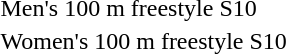<table>
<tr>
<td>Men's 100 m freestyle S10<br></td>
<td></td>
<td></td>
<td></td>
</tr>
<tr>
<td>Women's 100 m freestyle S10<br></td>
<td></td>
<td></td>
<td></td>
</tr>
</table>
